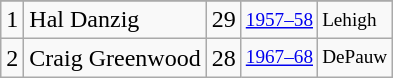<table class="wikitable">
<tr>
</tr>
<tr>
<td>1</td>
<td>Hal Danzig</td>
<td>29</td>
<td style="font-size:80%;"><a href='#'>1957–58</a></td>
<td style="font-size:80%;">Lehigh</td>
</tr>
<tr>
<td>2</td>
<td>Craig Greenwood</td>
<td>28</td>
<td style="font-size:80%;"><a href='#'>1967–68</a></td>
<td style="font-size:80%;">DePauw</td>
</tr>
</table>
